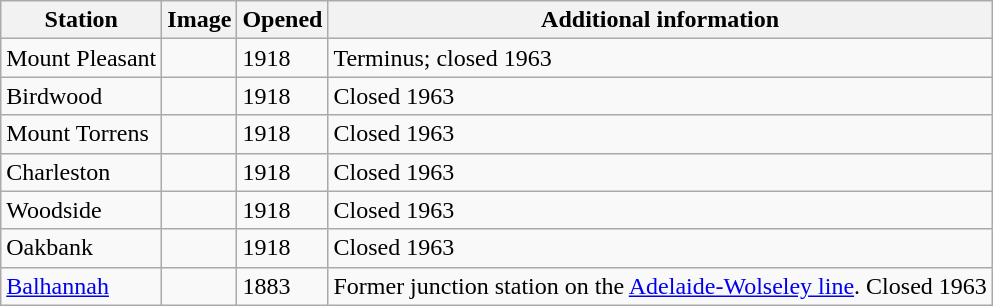<table class="wikitable sortable" border="2">
<tr>
<th>Station</th>
<th>Image</th>
<th>Opened</th>
<th>Additional information</th>
</tr>
<tr>
<td>Mount Pleasant</td>
<td></td>
<td>1918</td>
<td>Terminus; closed 1963</td>
</tr>
<tr>
<td>Birdwood</td>
<td></td>
<td>1918</td>
<td>Closed 1963</td>
</tr>
<tr>
<td>Mount Torrens</td>
<td></td>
<td>1918</td>
<td>Closed 1963</td>
</tr>
<tr>
<td>Charleston</td>
<td></td>
<td>1918</td>
<td>Closed 1963</td>
</tr>
<tr>
<td>Woodside</td>
<td></td>
<td>1918</td>
<td>Closed 1963</td>
</tr>
<tr>
<td>Oakbank</td>
<td></td>
<td>1918</td>
<td>Closed 1963</td>
</tr>
<tr>
<td><a href='#'>Balhannah</a></td>
<td></td>
<td>1883</td>
<td>Former junction station on the <a href='#'>Adelaide-Wolseley line</a>. Closed 1963</td>
</tr>
</table>
